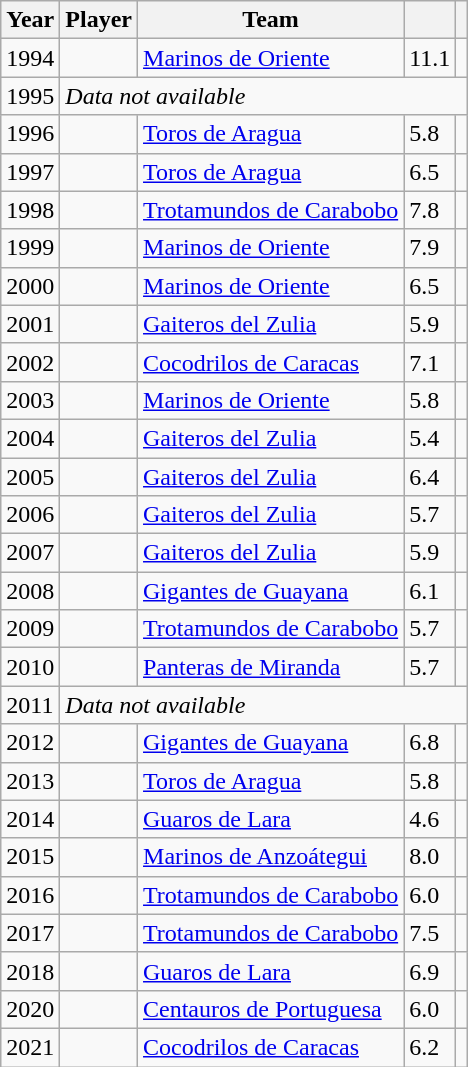<table class="wikitable sortable">
<tr>
<th>Year</th>
<th>Player</th>
<th>Team</th>
<th></th>
<th></th>
</tr>
<tr>
<td>1994</td>
<td> </td>
<td><a href='#'>Marinos de Oriente</a></td>
<td>11.1</td>
<td></td>
</tr>
<tr>
<td>1995</td>
<td colspan=4><em>Data not available</em></td>
</tr>
<tr>
<td>1996</td>
<td> </td>
<td><a href='#'>Toros de Aragua</a></td>
<td>5.8</td>
<td></td>
</tr>
<tr>
<td>1997</td>
<td> </td>
<td><a href='#'>Toros de Aragua</a></td>
<td>6.5</td>
<td></td>
</tr>
<tr>
<td>1998</td>
<td> </td>
<td><a href='#'>Trotamundos de Carabobo</a></td>
<td>7.8</td>
<td></td>
</tr>
<tr>
<td>1999</td>
<td> </td>
<td><a href='#'>Marinos de Oriente</a></td>
<td>7.9</td>
<td></td>
</tr>
<tr>
<td>2000</td>
<td> </td>
<td><a href='#'>Marinos de Oriente</a></td>
<td>6.5</td>
<td></td>
</tr>
<tr>
<td>2001</td>
<td> </td>
<td><a href='#'>Gaiteros del Zulia</a></td>
<td>5.9</td>
<td></td>
</tr>
<tr>
<td>2002</td>
<td> </td>
<td><a href='#'>Cocodrilos de Caracas</a></td>
<td>7.1</td>
<td></td>
</tr>
<tr>
<td>2003</td>
<td> </td>
<td><a href='#'>Marinos de Oriente</a></td>
<td>5.8</td>
<td></td>
</tr>
<tr>
<td>2004</td>
<td> </td>
<td><a href='#'>Gaiteros del Zulia</a></td>
<td>5.4</td>
<td></td>
</tr>
<tr>
<td>2005</td>
<td> </td>
<td><a href='#'>Gaiteros del Zulia</a></td>
<td>6.4</td>
<td></td>
</tr>
<tr>
<td>2006</td>
<td> </td>
<td><a href='#'>Gaiteros del Zulia</a></td>
<td>5.7</td>
<td></td>
</tr>
<tr>
<td>2007</td>
<td> </td>
<td><a href='#'>Gaiteros del Zulia</a></td>
<td>5.9</td>
<td></td>
</tr>
<tr>
<td>2008</td>
<td> </td>
<td><a href='#'>Gigantes de Guayana</a></td>
<td>6.1</td>
<td></td>
</tr>
<tr>
<td>2009</td>
<td> </td>
<td><a href='#'>Trotamundos de Carabobo</a></td>
<td>5.7</td>
<td></td>
</tr>
<tr>
<td>2010</td>
<td> </td>
<td><a href='#'>Panteras de Miranda</a></td>
<td>5.7</td>
<td></td>
</tr>
<tr>
<td>2011</td>
<td colspan=4><em>Data not available</em></td>
</tr>
<tr>
<td>2012</td>
<td> </td>
<td><a href='#'>Gigantes de Guayana</a></td>
<td>6.8</td>
<td></td>
</tr>
<tr>
<td>2013</td>
<td> </td>
<td><a href='#'>Toros de Aragua</a></td>
<td>5.8</td>
<td></td>
</tr>
<tr>
<td>2014</td>
<td> </td>
<td><a href='#'>Guaros de Lara</a></td>
<td>4.6</td>
<td></td>
</tr>
<tr>
<td>2015</td>
<td> </td>
<td><a href='#'>Marinos de Anzoátegui</a></td>
<td>8.0</td>
<td></td>
</tr>
<tr>
<td>2016</td>
<td> </td>
<td><a href='#'>Trotamundos de Carabobo</a></td>
<td>6.0</td>
<td></td>
</tr>
<tr>
<td>2017</td>
<td> </td>
<td><a href='#'>Trotamundos de Carabobo</a></td>
<td>7.5</td>
<td></td>
</tr>
<tr>
<td>2018</td>
<td> </td>
<td><a href='#'>Guaros de Lara</a></td>
<td>6.9</td>
<td></td>
</tr>
<tr>
<td>2020</td>
<td> </td>
<td><a href='#'>Centauros de Portuguesa</a></td>
<td>6.0</td>
<td></td>
</tr>
<tr>
<td>2021</td>
<td> </td>
<td><a href='#'>Cocodrilos de Caracas</a></td>
<td>6.2</td>
<td></td>
</tr>
</table>
